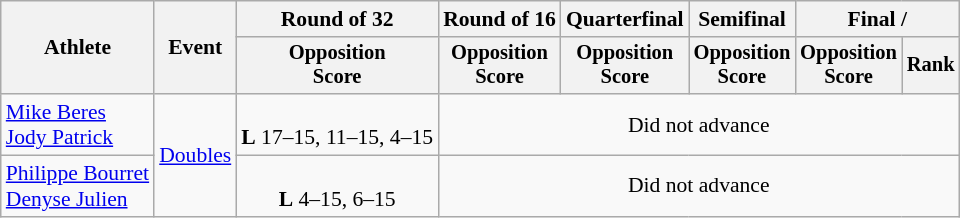<table class=wikitable style="font-size:90%">
<tr>
<th rowspan="2">Athlete</th>
<th rowspan="2">Event</th>
<th>Round of 32</th>
<th>Round of 16</th>
<th>Quarterfinal</th>
<th>Semifinal</th>
<th colspan=2>Final / </th>
</tr>
<tr style="font-size:95%">
<th>Opposition<br>Score</th>
<th>Opposition<br>Score</th>
<th>Opposition<br>Score</th>
<th>Opposition<br>Score</th>
<th>Opposition<br>Score</th>
<th>Rank</th>
</tr>
<tr align=center>
<td align=left><a href='#'>Mike Beres</a><br><a href='#'>Jody Patrick</a></td>
<td align=left rowspan=2><a href='#'>Doubles</a></td>
<td><br><strong>L</strong> 17–15, 11–15, 4–15</td>
<td colspan=5>Did not advance</td>
</tr>
<tr align=center>
<td align=left><a href='#'>Philippe Bourret</a><br><a href='#'>Denyse Julien</a></td>
<td><br><strong>L</strong> 4–15, 6–15</td>
<td colspan=5>Did not advance</td>
</tr>
</table>
